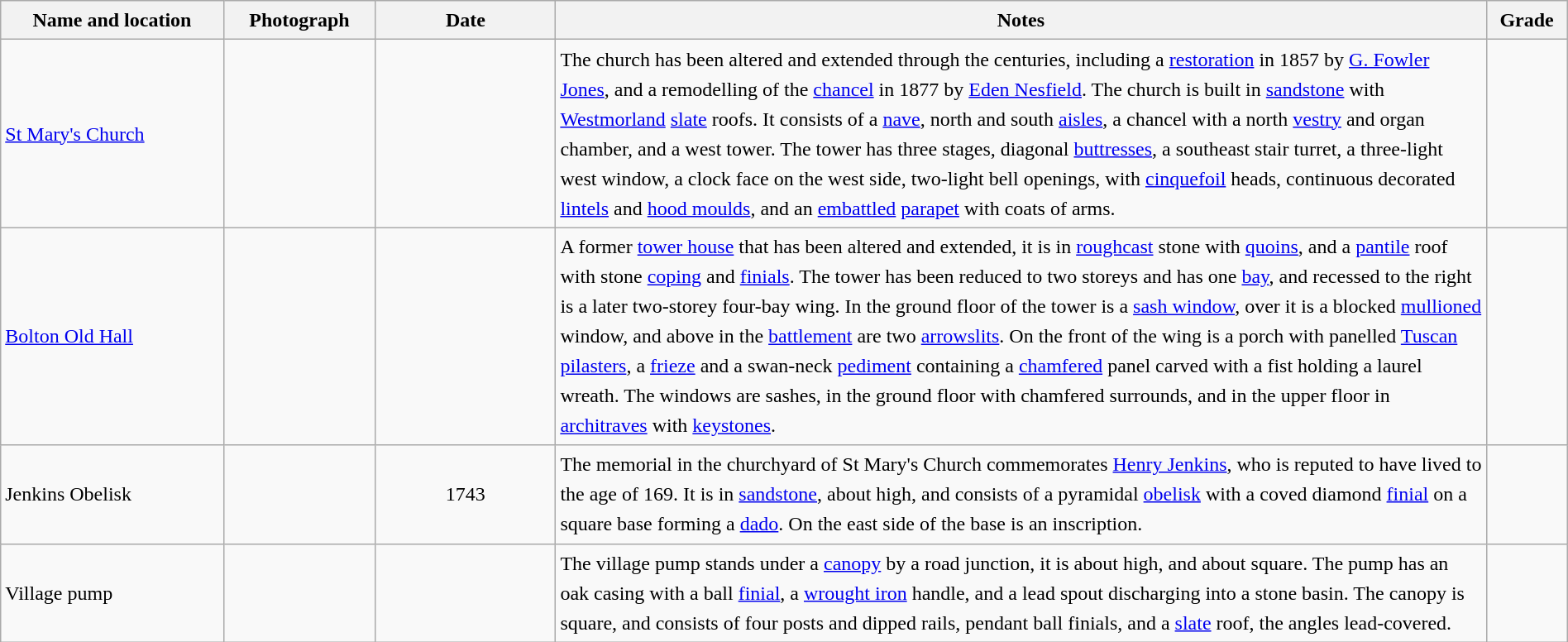<table class="wikitable sortable plainrowheaders" style="width:100%; border:0px; text-align:left; line-height:150%">
<tr>
<th scope="col"  style="width:150px">Name and location</th>
<th scope="col"  style="width:100px" class="unsortable">Photograph</th>
<th scope="col"  style="width:120px">Date</th>
<th scope="col"  style="width:650px" class="unsortable">Notes</th>
<th scope="col"  style="width:50px">Grade</th>
</tr>
<tr>
<td><a href='#'>St Mary's Church</a><br><small></small></td>
<td></td>
<td align="center"></td>
<td>The church has been altered and extended through the centuries, including a <a href='#'>restoration</a> in 1857 by <a href='#'>G. Fowler Jones</a>, and a remodelling of the <a href='#'>chancel</a> in 1877 by <a href='#'>Eden Nesfield</a>.  The church is built in <a href='#'>sandstone</a> with <a href='#'>Westmorland</a> <a href='#'>slate</a> roofs.  It consists of a <a href='#'>nave</a>, north and south <a href='#'>aisles</a>, a chancel with a north <a href='#'>vestry</a> and organ chamber, and a west tower.  The tower has three stages, diagonal <a href='#'>buttresses</a>, a southeast stair turret, a three-light west window, a clock face on the west side, two-light bell openings, with <a href='#'>cinquefoil</a> heads, continuous decorated <a href='#'>lintels</a> and <a href='#'>hood moulds</a>, and an <a href='#'>embattled</a> <a href='#'>parapet</a> with coats of arms.</td>
<td align="center" ></td>
</tr>
<tr>
<td><a href='#'>Bolton Old Hall</a><br><small></small></td>
<td></td>
<td align="center"></td>
<td>A former <a href='#'>tower house</a> that has been altered and extended, it is in <a href='#'>roughcast</a> stone with <a href='#'>quoins</a>, and a <a href='#'>pantile</a> roof with stone <a href='#'>coping</a> and <a href='#'>finials</a>.  The tower has been reduced to two storeys and has one <a href='#'>bay</a>, and recessed to the right is a later two-storey four-bay wing.  In the ground floor of the tower is a <a href='#'>sash window</a>, over it is a blocked <a href='#'>mullioned</a> window, and above in the <a href='#'>battlement</a> are two <a href='#'>arrowslits</a>.  On the front of the wing is a porch with panelled <a href='#'>Tuscan</a> <a href='#'>pilasters</a>, a <a href='#'>frieze</a> and a swan-neck <a href='#'>pediment</a> containing a <a href='#'>chamfered</a> panel carved with a fist holding a laurel wreath.  The windows are sashes, in the ground floor with chamfered surrounds, and in the upper floor in <a href='#'>architraves</a> with <a href='#'>keystones</a>.</td>
<td align="center" ></td>
</tr>
<tr>
<td>Jenkins Obelisk<br><small></small></td>
<td></td>
<td align="center">1743</td>
<td>The memorial in the churchyard of St Mary's Church commemorates <a href='#'>Henry Jenkins</a>, who is reputed to have lived to the age of 169.  It is in <a href='#'>sandstone</a>, about  high, and consists of a pyramidal <a href='#'>obelisk</a> with a coved diamond <a href='#'>finial</a> on a square base forming a <a href='#'>dado</a>.  On the east side of the base is an inscription.</td>
<td align="center" ></td>
</tr>
<tr>
<td>Village pump<br><small></small></td>
<td></td>
<td align="center"></td>
<td>The village pump stands under a <a href='#'>canopy</a> by a road junction, it is about  high, and about  square.  The pump has an oak casing with a ball <a href='#'>finial</a>, a <a href='#'>wrought iron</a> handle, and a lead spout discharging into a stone basin.  The canopy is square, and consists of four posts and dipped rails, pendant ball finials, and a <a href='#'>slate</a> roof, the angles lead-covered.</td>
<td align="center" ></td>
</tr>
<tr>
</tr>
</table>
